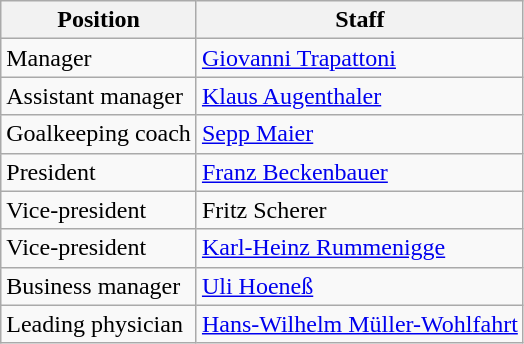<table class="wikitable">
<tr>
<th>Position</th>
<th>Staff</th>
</tr>
<tr>
<td>Manager</td>
<td><a href='#'>Giovanni Trapattoni</a></td>
</tr>
<tr>
<td>Assistant manager</td>
<td><a href='#'>Klaus Augenthaler</a></td>
</tr>
<tr>
<td>Goalkeeping coach</td>
<td><a href='#'>Sepp Maier</a></td>
</tr>
<tr>
<td>President</td>
<td><a href='#'>Franz Beckenbauer</a></td>
</tr>
<tr>
<td>Vice-president</td>
<td>Fritz Scherer</td>
</tr>
<tr>
<td>Vice-president</td>
<td><a href='#'>Karl-Heinz Rummenigge</a></td>
</tr>
<tr>
<td>Business manager</td>
<td><a href='#'>Uli Hoeneß</a></td>
</tr>
<tr>
<td>Leading physician</td>
<td><a href='#'>Hans-Wilhelm Müller-Wohlfahrt</a></td>
</tr>
</table>
